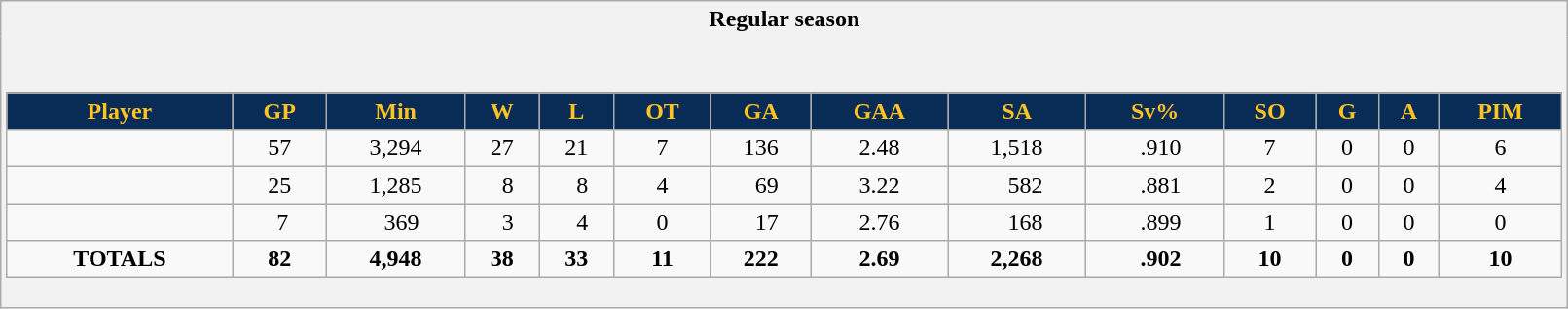<table class="wikitable" style="border: 1px solid #aaa;" width="85%">
<tr>
<th style="border: 0;">Regular season</th>
</tr>
<tr>
<td style="background: #f2f2f2; border: 0; text-align: center;"><br><table class="wikitable sortable" width="100%">
<tr align="center" bgcolor="#dddddd">
<th style="background:#092c57;color:#ffc322;">Player</th>
<th style="background:#092c57;color:#ffc322;">GP</th>
<th style="background:#092c57;color:#ffc322;">Min</th>
<th style="background:#092c57;color:#ffc322;">W</th>
<th style="background:#092c57;color:#ffc322;">L</th>
<th style="background:#092c57;color:#ffc322;">OT</th>
<th style="background:#092c57;color:#ffc322;">GA</th>
<th style="background:#092c57;color:#ffc322;">GAA</th>
<th style="background:#092c57;color:#ffc322;">SA</th>
<th style="background:#092c57;color:#ffc322;">Sv%</th>
<th style="background:#092c57;color:#ffc322;">SO</th>
<th style="background:#092c57;color:#ffc322;">G</th>
<th style="background:#092c57;color:#ffc322;">A</th>
<th style="background:#092c57;color:#ffc322;">PIM</th>
</tr>
<tr align=center>
<td></td>
<td>57</td>
<td>3,294</td>
<td>27</td>
<td>21</td>
<td>7</td>
<td>136</td>
<td>2.48</td>
<td>1,518</td>
<td>  .910</td>
<td>7</td>
<td>0</td>
<td>0</td>
<td>6</td>
</tr>
<tr align=center>
<td></td>
<td>25</td>
<td>1,285</td>
<td>  8</td>
<td>  8</td>
<td>4</td>
<td>  69</td>
<td>3.22</td>
<td>   582</td>
<td>  .881</td>
<td>2</td>
<td>0</td>
<td>0</td>
<td>4</td>
</tr>
<tr align=center>
<td></td>
<td> 7</td>
<td>  369</td>
<td>  3</td>
<td>  4</td>
<td>0</td>
<td>  17</td>
<td>2.76</td>
<td>   168</td>
<td>  .899</td>
<td>1</td>
<td>0</td>
<td>0</td>
<td>0</td>
</tr>
<tr align=center>
<td><strong>TOTALS</strong></td>
<td><strong>82</strong></td>
<td><strong>4,948</strong></td>
<td><strong>38</strong></td>
<td><strong>33</strong></td>
<td><strong>11</strong></td>
<td><strong>222</strong></td>
<td><strong>2.69</strong></td>
<td><strong>2,268</strong></td>
<td>  <strong>.902</strong></td>
<td><strong>10</strong></td>
<td><strong>0</strong></td>
<td><strong>0</strong></td>
<td><strong>10</strong></td>
</tr>
</table>
</td>
</tr>
</table>
